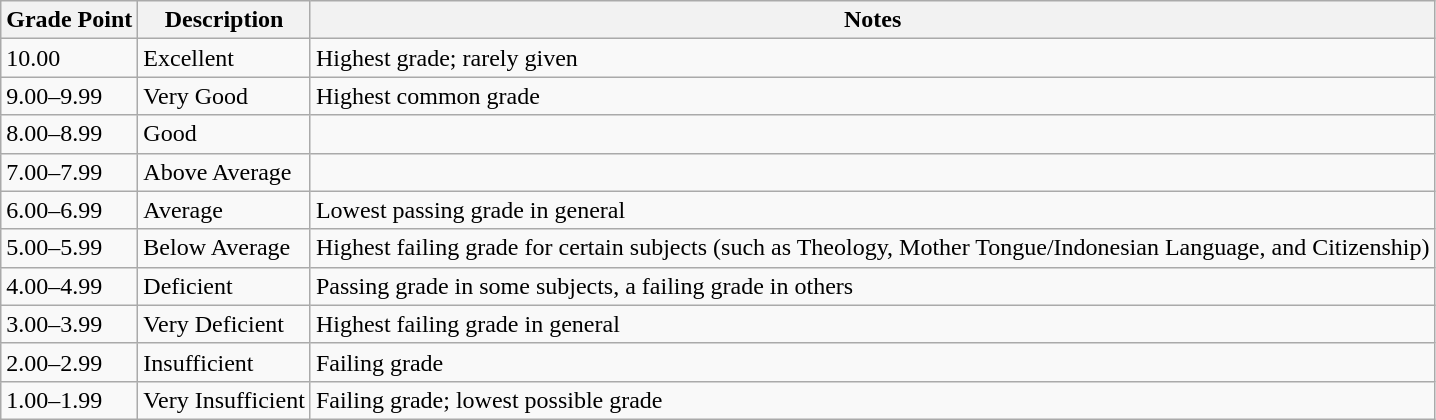<table class="wikitable">
<tr>
<th>Grade Point</th>
<th>Description</th>
<th>Notes</th>
</tr>
<tr>
<td>10.00</td>
<td>Excellent<br></td>
<td>Highest grade; rarely given</td>
</tr>
<tr>
<td>9.00–9.99</td>
<td>Very Good<br></td>
<td>Highest common grade</td>
</tr>
<tr>
<td>8.00–8.99</td>
<td>Good<br></td>
<td></td>
</tr>
<tr>
<td>7.00–7.99</td>
<td>Above Average<br></td>
<td></td>
</tr>
<tr>
<td>6.00–6.99</td>
<td>Average<br></td>
<td>Lowest passing grade in general</td>
</tr>
<tr>
<td>5.00–5.99</td>
<td>Below Average<br></td>
<td>Highest failing grade for certain subjects (such as Theology, Mother Tongue/Indonesian Language, and Citizenship)</td>
</tr>
<tr>
<td>4.00–4.99</td>
<td>Deficient<br></td>
<td>Passing grade in some subjects, a failing grade in others</td>
</tr>
<tr>
<td>3.00–3.99</td>
<td>Very Deficient<br></td>
<td>Highest failing grade in general</td>
</tr>
<tr>
<td>2.00–2.99</td>
<td>Insufficient<br></td>
<td>Failing grade</td>
</tr>
<tr>
<td>1.00–1.99</td>
<td>Very Insufficient<br></td>
<td>Failing grade; lowest possible grade</td>
</tr>
</table>
